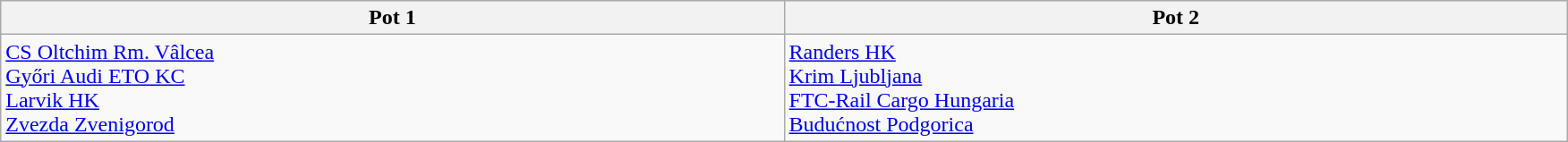<table class="wikitable">
<tr>
<th width=15%>Pot 1</th>
<th width=15%>Pot 2</th>
</tr>
<tr>
<td valign="top"> <a href='#'>CS Oltchim Rm. Vâlcea</a><br> <a href='#'>Győri Audi ETO KC</a><br> <a href='#'>Larvik HK</a><br> <a href='#'>Zvezda Zvenigorod</a></td>
<td valign="top"> <a href='#'>Randers HK</a><br> <a href='#'>Krim Ljubljana</a><br> <a href='#'>FTC-Rail Cargo Hungaria</a><br> <a href='#'>Budućnost Podgorica</a></td>
</tr>
</table>
